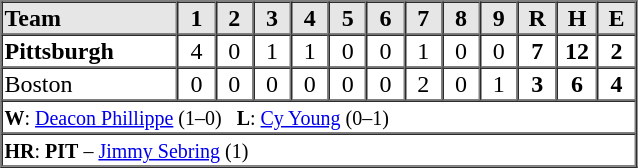<table border=1 cellspacing=0 width=425 style="margin-left:3em;">
<tr style="text-align:center; background-color:#e6e6e6;">
<th align=left width=125>Team</th>
<th width=25>1</th>
<th width=25>2</th>
<th width=25>3</th>
<th width=25>4</th>
<th width=25>5</th>
<th width=25>6</th>
<th width=25>7</th>
<th width=25>8</th>
<th width=25>9</th>
<th width=25>R</th>
<th width=25>H</th>
<th width=25>E</th>
</tr>
<tr style="text-align:center;">
<td align=left><strong>Pittsburgh</strong></td>
<td>4</td>
<td>0</td>
<td>1</td>
<td>1</td>
<td>0</td>
<td>0</td>
<td>1</td>
<td>0</td>
<td>0</td>
<td><strong>7</strong></td>
<td><strong>12</strong></td>
<td><strong>2</strong></td>
</tr>
<tr style="text-align:center;">
<td align=left>Boston</td>
<td>0</td>
<td>0</td>
<td>0</td>
<td>0</td>
<td>0</td>
<td>0</td>
<td>2</td>
<td>0</td>
<td>1</td>
<td><strong>3</strong></td>
<td><strong>6</strong></td>
<td><strong>4</strong></td>
</tr>
<tr style="text-align:left;">
<td colspan=13><small><strong>W</strong>: <a href='#'>Deacon Phillippe</a> (1–0)   <strong>L</strong>: <a href='#'>Cy Young</a> (0–1)  </small></td>
</tr>
<tr style="text-align:left;">
<td colspan=13><small><strong>HR</strong>: <strong>PIT</strong> – <a href='#'>Jimmy Sebring</a> (1)</small></td>
</tr>
</table>
